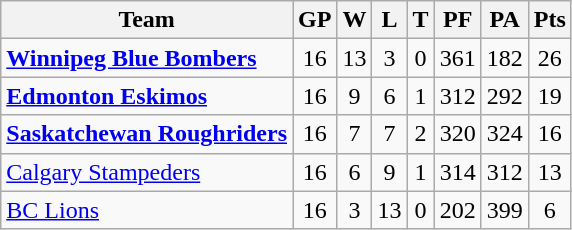<table class="wikitable">
<tr>
<th>Team</th>
<th>GP</th>
<th>W</th>
<th>L</th>
<th>T</th>
<th>PF</th>
<th>PA</th>
<th>Pts</th>
</tr>
<tr align="center">
<td align="left"><strong><a href='#'>Winnipeg Blue Bombers</a></strong></td>
<td>16</td>
<td>13</td>
<td>3</td>
<td>0</td>
<td>361</td>
<td>182</td>
<td>26</td>
</tr>
<tr align="center">
<td align="left"><strong><a href='#'>Edmonton Eskimos</a></strong></td>
<td>16</td>
<td>9</td>
<td>6</td>
<td>1</td>
<td>312</td>
<td>292</td>
<td>19</td>
</tr>
<tr align="center">
<td align="left"><strong><a href='#'>Saskatchewan Roughriders</a></strong></td>
<td>16</td>
<td>7</td>
<td>7</td>
<td>2</td>
<td>320</td>
<td>324</td>
<td>16</td>
</tr>
<tr align="center">
<td align="left"><a href='#'>Calgary Stampeders</a></td>
<td>16</td>
<td>6</td>
<td>9</td>
<td>1</td>
<td>314</td>
<td>312</td>
<td>13</td>
</tr>
<tr align="center">
<td align="left"><a href='#'>BC Lions</a></td>
<td>16</td>
<td>3</td>
<td>13</td>
<td>0</td>
<td>202</td>
<td>399</td>
<td>6</td>
</tr>
</table>
